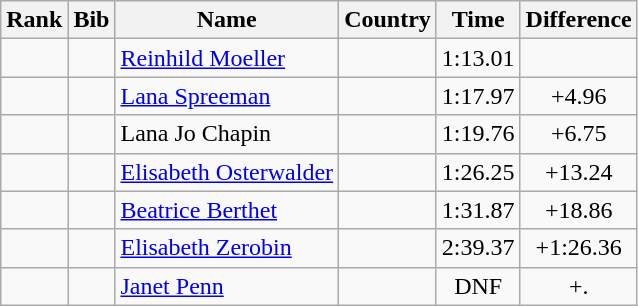<table class="wikitable sortable" style="text-align:center">
<tr>
<th>Rank</th>
<th>Bib</th>
<th>Name</th>
<th>Country</th>
<th>Time</th>
<th>Difference</th>
</tr>
<tr>
<td></td>
<td></td>
<td align=left><a href='#'>Reinhild Moeller</a></td>
<td align=left></td>
<td>1:13.01</td>
<td></td>
</tr>
<tr>
<td></td>
<td></td>
<td align=left><a href='#'>Lana Spreeman</a></td>
<td align=left></td>
<td>1:17.97</td>
<td>+4.96</td>
</tr>
<tr>
<td></td>
<td></td>
<td align=left>Lana Jo Chapin</td>
<td align=left></td>
<td>1:19.76</td>
<td>+6.75</td>
</tr>
<tr>
<td></td>
<td></td>
<td align=left><a href='#'>Elisabeth Osterwalder</a></td>
<td align=left></td>
<td>1:26.25</td>
<td>+13.24</td>
</tr>
<tr>
<td></td>
<td></td>
<td align=left><a href='#'>Beatrice Berthet</a></td>
<td align=left></td>
<td>1:31.87</td>
<td>+18.86</td>
</tr>
<tr>
<td></td>
<td></td>
<td align=left><a href='#'>Elisabeth Zerobin</a></td>
<td align=left></td>
<td>2:39.37</td>
<td>+1:26.36</td>
</tr>
<tr>
<td></td>
<td></td>
<td align=left><a href='#'>Janet Penn</a></td>
<td align=left></td>
<td>DNF</td>
<td>+.</td>
</tr>
</table>
